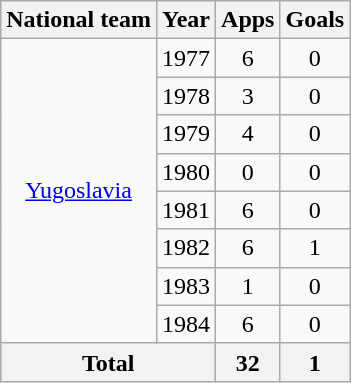<table class="wikitable" style="text-align:center">
<tr>
<th>National team</th>
<th>Year</th>
<th>Apps</th>
<th>Goals</th>
</tr>
<tr>
<td rowspan="8"><a href='#'>Yugoslavia</a></td>
<td>1977</td>
<td>6</td>
<td>0</td>
</tr>
<tr>
<td>1978</td>
<td>3</td>
<td>0</td>
</tr>
<tr>
<td>1979</td>
<td>4</td>
<td>0</td>
</tr>
<tr>
<td>1980</td>
<td>0</td>
<td>0</td>
</tr>
<tr>
<td>1981</td>
<td>6</td>
<td>0</td>
</tr>
<tr>
<td>1982</td>
<td>6</td>
<td>1</td>
</tr>
<tr>
<td>1983</td>
<td>1</td>
<td>0</td>
</tr>
<tr>
<td>1984</td>
<td>6</td>
<td>0</td>
</tr>
<tr>
<th colspan="2">Total</th>
<th>32</th>
<th>1</th>
</tr>
</table>
